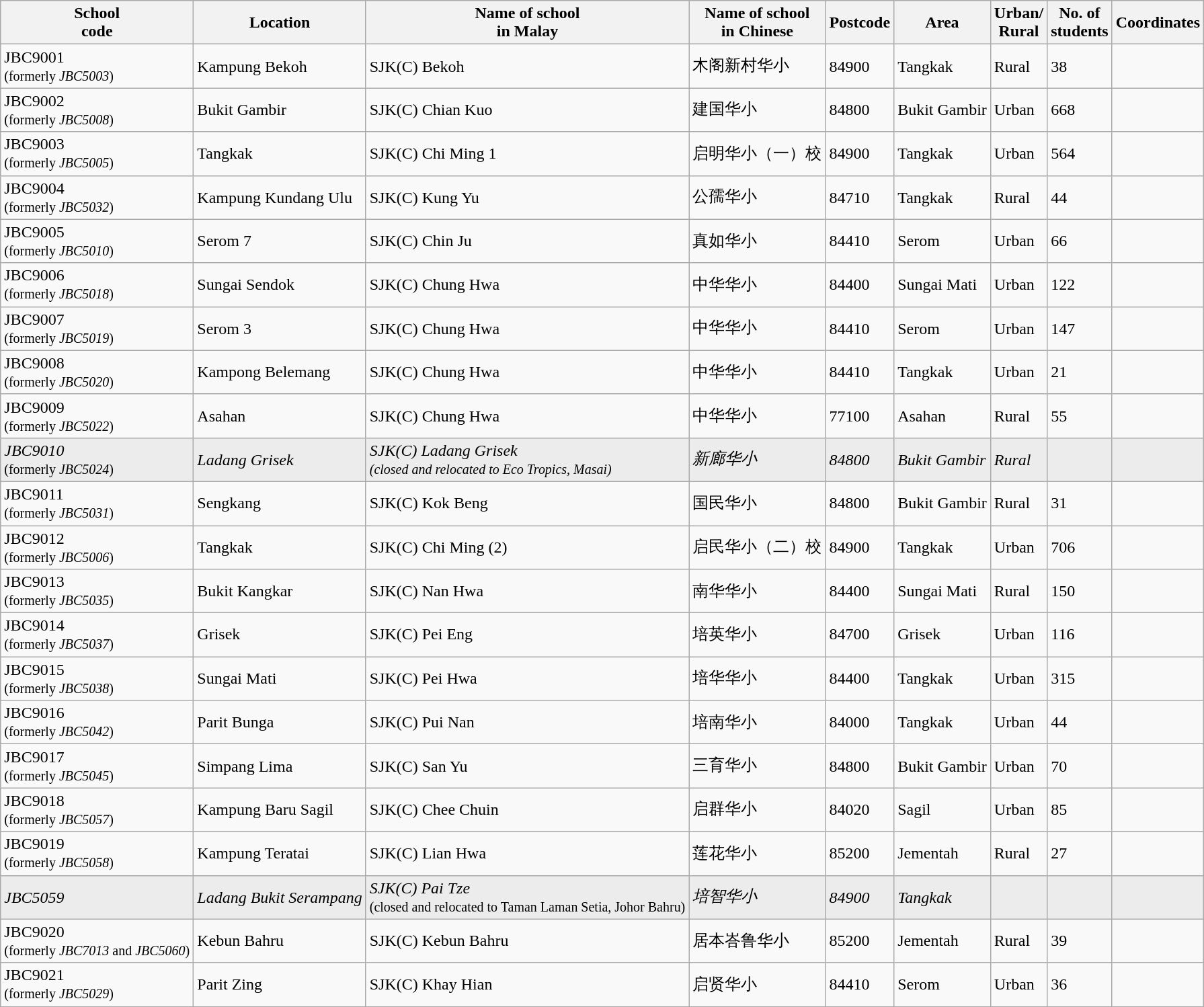<table class="wikitable sortable">
<tr>
<th>School<br>code</th>
<th>Location</th>
<th>Name of school<br>in Malay</th>
<th>Name of school<br>in Chinese</th>
<th>Postcode</th>
<th>Area</th>
<th>Urban/<br>Rural</th>
<th>No. of<br>students</th>
<th>Coordinates</th>
</tr>
<tr>
<td>JBC9001<br><small>(formerly <em>JBC5003</em>)</small></td>
<td>Kampung Bekoh</td>
<td>SJK(C) Bekoh</td>
<td>木阁新村华小</td>
<td>84900</td>
<td>Tangkak</td>
<td>Rural</td>
<td>38</td>
<td></td>
</tr>
<tr>
<td>JBC9002<br><small>(formerly <em>JBC5008</em>)</small></td>
<td>Bukit Gambir</td>
<td>SJK(C) Chian Kuo</td>
<td>建国华小</td>
<td>84800</td>
<td>Bukit Gambir</td>
<td>Urban</td>
<td>668</td>
<td></td>
</tr>
<tr>
<td>JBC9003<br><small>(formerly <em>JBC5005</em>)</small></td>
<td>Tangkak</td>
<td>SJK(C) Chi Ming 1</td>
<td>启明华小（一）校</td>
<td>84900</td>
<td>Tangkak</td>
<td>Urban</td>
<td>564</td>
<td></td>
</tr>
<tr>
<td>JBC9004<br><small>(formerly <em>JBC5032</em>)</small></td>
<td>Kampung Kundang Ulu</td>
<td>SJK(C) Kung Yu</td>
<td>公孺华小</td>
<td>84710</td>
<td>Tangkak</td>
<td>Rural</td>
<td>44</td>
<td></td>
</tr>
<tr>
<td>JBC9005<br><small>(formerly <em>JBC5010</em>)</small></td>
<td>Serom 7</td>
<td>SJK(C) Chin Ju</td>
<td>真如华小</td>
<td>84410</td>
<td>Serom</td>
<td>Urban</td>
<td>66</td>
<td></td>
</tr>
<tr>
<td>JBC9006<br><small>(formerly <em>JBC5018</em>)</small></td>
<td>Sungai Sendok</td>
<td>SJK(C) Chung Hwa</td>
<td>中华华小</td>
<td>84400</td>
<td>Sungai Mati</td>
<td>Urban</td>
<td>122</td>
<td></td>
</tr>
<tr>
<td>JBC9007<br><small>(formerly <em>JBC5019</em>)</small></td>
<td>Serom 3</td>
<td>SJK(C) Chung Hwa</td>
<td>中华华小</td>
<td>84410</td>
<td>Serom</td>
<td>Urban</td>
<td>147</td>
<td></td>
</tr>
<tr>
<td>JBC9008<br><small>(formerly <em>JBC5020</em>)</small></td>
<td>Kampong Belemang</td>
<td>SJK(C) Chung Hwa</td>
<td>中华华小</td>
<td>84410</td>
<td>Tangkak</td>
<td>Urban</td>
<td>21</td>
<td></td>
</tr>
<tr>
<td>JBC9009<br><small>(formerly <em>JBC5022</em>)</small></td>
<td>Asahan</td>
<td>SJK(C) Chung Hwa</td>
<td>中华华小</td>
<td>77100</td>
<td>Asahan</td>
<td>Rural</td>
<td>55</td>
<td></td>
</tr>
<tr bgcolor="#ECECEC">
<td><em>JBC9010</em><br><small>(formerly <em>JBC5024</em>)</small></td>
<td><em>Ladang Grisek</em></td>
<td><em>SJK(C) Ladang Grisek<br><small>(closed and relocated to Eco Tropics, Masai)</small></em></td>
<td><em>新廊华小</em></td>
<td><em>84800</em></td>
<td><em>Bukit Gambir</em></td>
<td><em>Rural</em></td>
<td></td>
<td><em></em></td>
</tr>
<tr>
<td>JBC9011<br><small>(formerly <em>JBC5031</em>)</small></td>
<td>Sengkang</td>
<td>SJK(C) Kok Beng</td>
<td>国民华小</td>
<td>84800</td>
<td>Bukit Gambir</td>
<td>Rural</td>
<td>31</td>
<td></td>
</tr>
<tr>
<td>JBC9012<br><small>(formerly <em>JBC5006</em>)</small></td>
<td>Tangkak</td>
<td>SJK(C) Chi Ming (2)</td>
<td>启民华小（二）校</td>
<td>84900</td>
<td>Tangkak</td>
<td>Urban</td>
<td>706</td>
<td></td>
</tr>
<tr>
<td>JBC9013<br><small>(formerly <em>JBC5035</em>)</small></td>
<td>Bukit Kangkar</td>
<td>SJK(C) Nan Hwa</td>
<td>南华华小</td>
<td>84400</td>
<td>Sungai Mati</td>
<td>Rural</td>
<td>150</td>
<td></td>
</tr>
<tr>
<td>JBC9014<br><small>(formerly <em>JBC5037</em>)</small></td>
<td>Grisek</td>
<td>SJK(C) Pei Eng</td>
<td>培英华小</td>
<td>84700</td>
<td>Grisek</td>
<td>Urban</td>
<td>116</td>
<td></td>
</tr>
<tr>
<td>JBC9015<br><small>(formerly <em>JBC5038</em>)</small></td>
<td>Sungai Mati</td>
<td>SJK(C) Pei Hwa</td>
<td>培华华小</td>
<td>84400</td>
<td>Tangkak</td>
<td>Urban</td>
<td>315</td>
<td></td>
</tr>
<tr>
<td>JBC9016<br><small>(formerly <em>JBC5042</em>)</small></td>
<td>Parit Bunga</td>
<td>SJK(C) Pui Nan</td>
<td>培南华小</td>
<td>84000</td>
<td>Tangkak</td>
<td>Urban</td>
<td>44</td>
<td></td>
</tr>
<tr>
<td>JBC9017<br><small>(formerly <em>JBC5045</em>)</small></td>
<td>Simpang Lima</td>
<td>SJK(C) San Yu</td>
<td>三育华小</td>
<td>84800</td>
<td>Bukit Gambir</td>
<td>Urban</td>
<td>70</td>
<td></td>
</tr>
<tr>
<td>JBC9018<br><small>(formerly <em>JBC5057</em>)</small></td>
<td>Kampung Baru Sagil</td>
<td>SJK(C) Chee Chuin</td>
<td>启群华小</td>
<td>84020</td>
<td>Sagil</td>
<td>Urban</td>
<td>85</td>
<td></td>
</tr>
<tr>
<td>JBC9019<br><small>(formerly <em>JBC5058</em>)</small></td>
<td>Kampung Teratai</td>
<td>SJK(C) Lian Hwa</td>
<td>莲花华小</td>
<td>85200</td>
<td>Jementah</td>
<td>Rural</td>
<td>27</td>
<td></td>
</tr>
<tr bgcolor="#ECECEC">
<td><em>JBC5059</em></td>
<td><em>Ladang Bukit Serampang</em></td>
<td><em>SJK(C) Pai Tze</em><br><small>(closed and relocated to Taman Laman Setia, Johor Bahru)</small></td>
<td><em>培智华小</em></td>
<td><em>84900</em></td>
<td><em>Tangkak</em></td>
<td></td>
<td></td>
<td></td>
</tr>
<tr>
<td>JBC9020<br><small>(formerly <em>JBC7013</em> and <em>JBC5060</em>)</small></td>
<td>Kebun Bahru</td>
<td>SJK(C) Kebun Bahru</td>
<td>居本峇鲁华小</td>
<td>85200</td>
<td>Jementah</td>
<td>Rural</td>
<td>39</td>
<td></td>
</tr>
<tr>
<td>JBC9021<br><small>(formerly <em>JBC5029</em>)</small></td>
<td>Parit Zing</td>
<td>SJK(C) Khay Hian</td>
<td>启贤华小</td>
<td>84410</td>
<td>Serom</td>
<td>Urban</td>
<td>36</td>
<td></td>
</tr>
</table>
